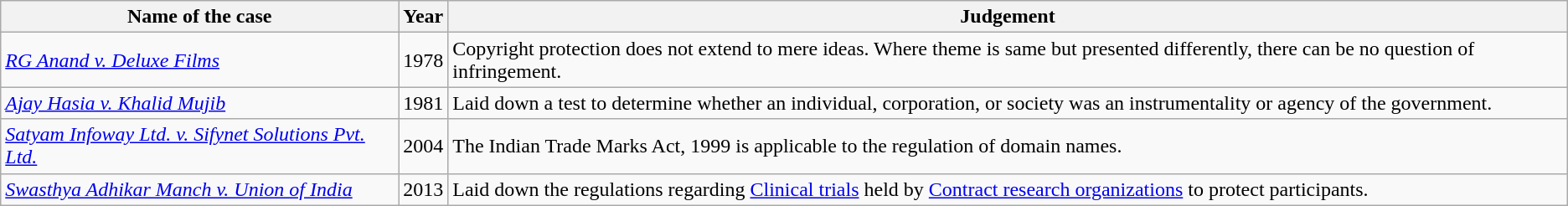<table class="wikitable">
<tr>
<th>Name of the case</th>
<th>Year</th>
<th>Judgement</th>
</tr>
<tr>
<td><em><a href='#'>RG Anand v. Deluxe Films</a></em></td>
<td>1978</td>
<td>Copyright protection does not extend to mere ideas. Where theme is same but presented differently, there can be no question of infringement.</td>
</tr>
<tr>
<td><em><a href='#'>Ajay Hasia v. Khalid Mujib</a></em></td>
<td>1981</td>
<td>Laid down a test to determine whether an individual, corporation, or society was an instrumentality or agency of the government.</td>
</tr>
<tr>
<td><em><a href='#'>Satyam Infoway Ltd. v. Sifynet Solutions Pvt. Ltd.</a></em></td>
<td>2004</td>
<td>The Indian Trade Marks Act, 1999 is applicable to the regulation of domain names.</td>
</tr>
<tr>
<td><em><a href='#'>Swasthya Adhikar Manch v. Union of India</a></em></td>
<td>2013</td>
<td>Laid down the regulations regarding <a href='#'>Clinical trials</a> held by <a href='#'>Contract research organizations</a> to protect participants.</td>
</tr>
</table>
